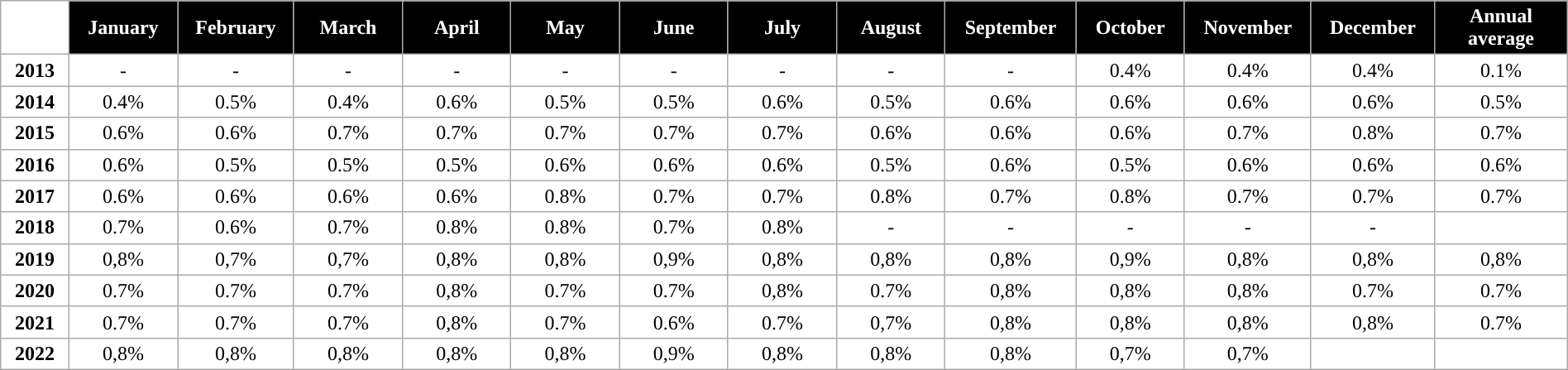<table class="wikitable" style="width:100%; margin:auto; background:#ffffff;">
<tr>
<th style="background:#FFFFFF; color:#FFFFFF;" width="35px"></th>
<th style="background:#000000; color:#FFFFFF;" width="60px">January</th>
<th style="background:#000000; color:#FFFFFF;" width="60px">February</th>
<th style="background:#000000; color:#FFFFFF;" width="60px">March</th>
<th style="background:#000000; color:#FFFFFF;" width="60px">April</th>
<th style="background:#000000; color:#FFFFFF;" width="60px">May</th>
<th style="background:#000000; color:#FFFFFF;" width="60px">June</th>
<th style="background:#000000; color:#FFFFFF;" width="60px">July</th>
<th style="background:#000000; color:#FFFFFF;" width="60px">August</th>
<th style="background:#000000; color:#FFFFFF;" width="60px">September</th>
<th style="background:#000000; color:#FFFFFF;" width="60px">October</th>
<th style="background:#000000; color:#FFFFFF;" width="60px">November</th>
<th style="background:#000000; color:#FFFFFF;" width="60px">December</th>
<th style="background:#000000; color:#FFFFFF;" width="75px">Annual average</th>
</tr>
<tr align="center">
<td><strong>2013</strong></td>
<td>-</td>
<td>-</td>
<td>-</td>
<td>-</td>
<td>-</td>
<td>-</td>
<td>-</td>
<td>-</td>
<td>-</td>
<td>0.4%</td>
<td>0.4%</td>
<td>0.4%</td>
<td>0.1%</td>
</tr>
<tr align="center">
<td><strong>2014</strong></td>
<td>0.4%</td>
<td>0.5%</td>
<td>0.4%</td>
<td>0.6%</td>
<td>0.5%</td>
<td>0.5%</td>
<td>0.6%</td>
<td>0.5%</td>
<td>0.6%</td>
<td>0.6%</td>
<td>0.6%</td>
<td>0.6%</td>
<td> 0.5%</td>
</tr>
<tr align="center">
<td><strong>2015</strong></td>
<td>0.6%</td>
<td>0.6%</td>
<td>0.7%</td>
<td>0.7%</td>
<td>0.7%</td>
<td>0.7%</td>
<td>0.7%</td>
<td>0.6%</td>
<td>0.6%</td>
<td>0.6%</td>
<td>0.7%</td>
<td>0.8%</td>
<td> 0.7%</td>
</tr>
<tr align="center">
<td><strong>2016</strong></td>
<td>0.6%</td>
<td>0.5%</td>
<td>0.5%</td>
<td>0.5%</td>
<td>0.6%</td>
<td>0.6%</td>
<td>0.6%</td>
<td>0.5%</td>
<td>0.6%</td>
<td>0.5%</td>
<td>0.6%</td>
<td>0.6%</td>
<td> 0.6%</td>
</tr>
<tr align="center">
<td><strong>2017</strong></td>
<td>0.6%</td>
<td>0.6%</td>
<td>0.6%</td>
<td>0.6%</td>
<td>0.8%</td>
<td>0.7%</td>
<td>0.7%</td>
<td>0.8%</td>
<td>0.7%</td>
<td>0.8%</td>
<td>0.7%</td>
<td>0.7%</td>
<td> 0.7%</td>
</tr>
<tr align="center">
<td><strong>2018</strong></td>
<td>0.7%</td>
<td>0.6%</td>
<td>0.7%</td>
<td>0.8%</td>
<td>0.8%</td>
<td>0.7%</td>
<td>0.8%</td>
<td>-</td>
<td>-</td>
<td>-</td>
<td>-</td>
<td>-</td>
<td></td>
</tr>
<tr align="center">
<td><strong>2019</strong></td>
<td>0,8%</td>
<td>0,7%</td>
<td>0,7%</td>
<td>0,8%</td>
<td>0,8%</td>
<td>0,9%</td>
<td>0,8%</td>
<td>0,8%</td>
<td>0,8%</td>
<td>0,9%</td>
<td>0,8%</td>
<td>0,8%</td>
<td>0,8%</td>
</tr>
<tr align="center">
<td><strong>2020</strong></td>
<td>0.7%</td>
<td>0.7%</td>
<td>0.7%</td>
<td>0,8%</td>
<td>0.7%</td>
<td>0.7%</td>
<td>0,8%</td>
<td>0.7%</td>
<td>0,8%</td>
<td>0,8%</td>
<td>0,8%</td>
<td>0.7%</td>
<td> 0.7%</td>
</tr>
<tr align="center">
<td><strong>2021</strong></td>
<td>0.7%</td>
<td>0.7%</td>
<td>0.7%</td>
<td>0,8%</td>
<td>0.7%</td>
<td>0.6%</td>
<td>0.7%</td>
<td>0,7%</td>
<td>0,8%</td>
<td>0,8%</td>
<td>0,8%</td>
<td>0,8%</td>
<td> 0.7%</td>
</tr>
<tr align="center">
<td><strong>2022</strong></td>
<td>0,8%</td>
<td>0,8%</td>
<td>0,8%</td>
<td>0,8%</td>
<td>0,8%</td>
<td>0,9%</td>
<td>0,8%</td>
<td>0,8%</td>
<td>0,8%</td>
<td>0,7%</td>
<td>0,7%</td>
<td></td>
</tr>
</table>
